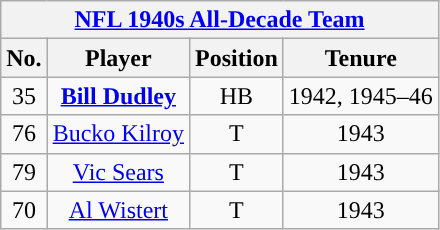<table class="wikitable" style="text-align:center">
<tr>
<th colspan="4"><a href='#'><span>NFL 1940s All-Decade Team</span></a></th>
</tr>
<tr>
<th>No.</th>
<th>Player</th>
<th>Position</th>
<th>Tenure</th>
</tr>
<tr>
<td>35</td>
<td><strong><a href='#'>Bill Dudley</a></strong></td>
<td>HB</td>
<td>1942, 1945–46</td>
</tr>
<tr>
<td>76</td>
<td><a href='#'>Bucko Kilroy</a></td>
<td>T</td>
<td>1943</td>
</tr>
<tr>
<td>79</td>
<td><a href='#'>Vic Sears</a></td>
<td>T</td>
<td>1943</td>
</tr>
<tr>
<td>70</td>
<td><a href='#'>Al Wistert</a></td>
<td>T</td>
<td>1943</td>
</tr>
</table>
